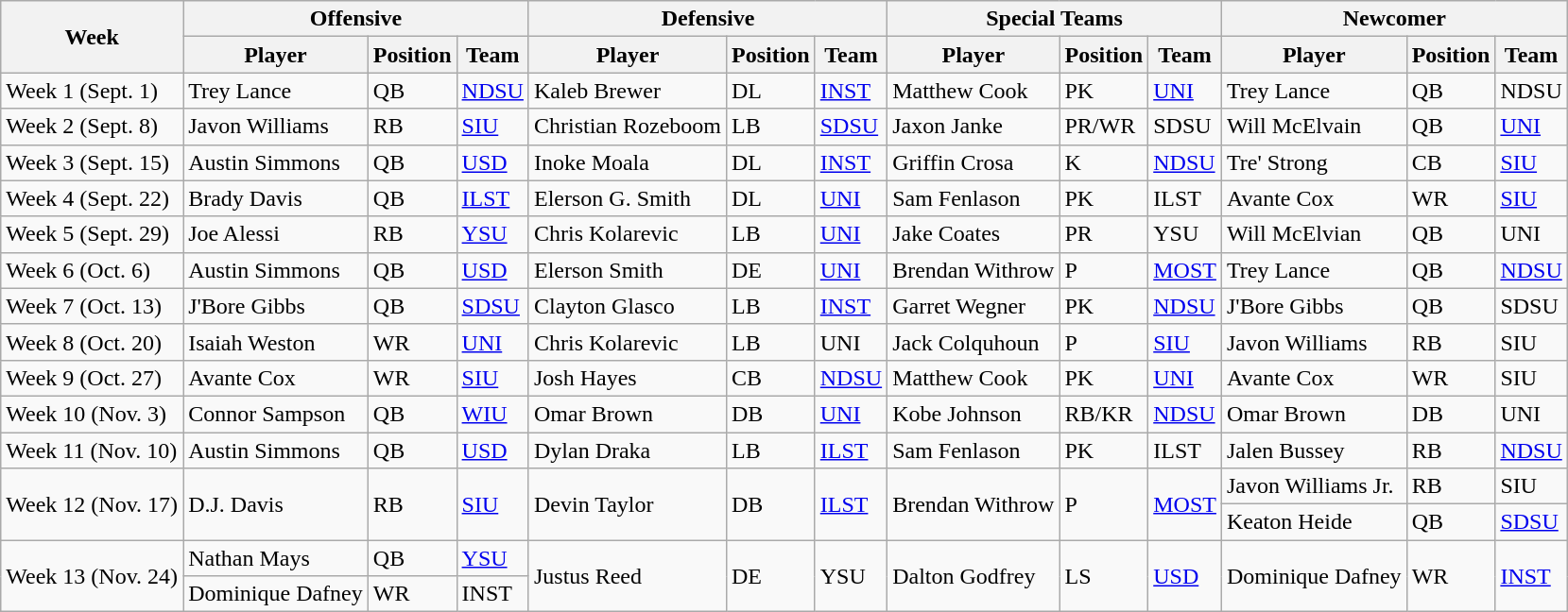<table class="wikitable">
<tr>
<th rowspan="2">Week</th>
<th colspan="3">Offensive</th>
<th colspan="3">Defensive</th>
<th colspan="3">Special Teams</th>
<th colspan="3">Newcomer</th>
</tr>
<tr>
<th>Player</th>
<th>Position</th>
<th>Team</th>
<th>Player</th>
<th>Position</th>
<th>Team</th>
<th>Player</th>
<th>Position</th>
<th>Team</th>
<th>Player</th>
<th>Position</th>
<th>Team</th>
</tr>
<tr>
<td>Week 1 (Sept. 1)</td>
<td>Trey Lance</td>
<td>QB</td>
<td><a href='#'>NDSU</a></td>
<td>Kaleb Brewer</td>
<td>DL</td>
<td><a href='#'>INST</a></td>
<td>Matthew Cook</td>
<td>PK</td>
<td><a href='#'>UNI</a></td>
<td>Trey Lance</td>
<td>QB</td>
<td>NDSU</td>
</tr>
<tr>
<td>Week 2 (Sept. 8)</td>
<td>Javon Williams</td>
<td>RB</td>
<td><a href='#'>SIU</a></td>
<td>Christian Rozeboom</td>
<td>LB</td>
<td><a href='#'>SDSU</a></td>
<td>Jaxon Janke</td>
<td>PR/WR</td>
<td>SDSU</td>
<td>Will McElvain</td>
<td>QB</td>
<td><a href='#'>UNI</a></td>
</tr>
<tr>
<td>Week 3 (Sept. 15)</td>
<td>Austin Simmons</td>
<td>QB</td>
<td><a href='#'>USD</a></td>
<td>Inoke Moala</td>
<td>DL</td>
<td><a href='#'>INST</a></td>
<td>Griffin Crosa</td>
<td>K</td>
<td><a href='#'>NDSU</a></td>
<td>Tre' Strong</td>
<td>CB</td>
<td><a href='#'>SIU</a></td>
</tr>
<tr>
<td>Week 4 (Sept. 22)</td>
<td>Brady Davis</td>
<td>QB</td>
<td><a href='#'>ILST</a></td>
<td>Elerson G. Smith</td>
<td>DL</td>
<td><a href='#'>UNI</a></td>
<td>Sam Fenlason</td>
<td>PK</td>
<td>ILST</td>
<td>Avante Cox</td>
<td>WR</td>
<td><a href='#'>SIU</a></td>
</tr>
<tr>
<td>Week 5 (Sept. 29)</td>
<td>Joe Alessi</td>
<td>RB</td>
<td><a href='#'>YSU</a></td>
<td>Chris Kolarevic</td>
<td>LB</td>
<td><a href='#'>UNI</a></td>
<td>Jake Coates</td>
<td>PR</td>
<td>YSU</td>
<td>Will McElvian</td>
<td>QB</td>
<td>UNI</td>
</tr>
<tr>
<td>Week 6 (Oct. 6)</td>
<td>Austin Simmons</td>
<td>QB</td>
<td><a href='#'>USD</a></td>
<td>Elerson Smith</td>
<td>DE</td>
<td><a href='#'>UNI</a></td>
<td>Brendan Withrow</td>
<td>P</td>
<td><a href='#'>MOST</a></td>
<td>Trey Lance</td>
<td>QB</td>
<td><a href='#'>NDSU</a></td>
</tr>
<tr>
<td>Week 7 (Oct. 13)</td>
<td>J'Bore Gibbs</td>
<td>QB</td>
<td><a href='#'>SDSU</a></td>
<td>Clayton Glasco</td>
<td>LB</td>
<td><a href='#'>INST</a></td>
<td>Garret Wegner</td>
<td>PK</td>
<td><a href='#'>NDSU</a></td>
<td>J'Bore Gibbs</td>
<td>QB</td>
<td>SDSU</td>
</tr>
<tr>
<td>Week 8 (Oct. 20)</td>
<td>Isaiah Weston</td>
<td>WR</td>
<td><a href='#'>UNI</a></td>
<td>Chris Kolarevic</td>
<td>LB</td>
<td>UNI</td>
<td>Jack Colquhoun</td>
<td>P</td>
<td><a href='#'>SIU</a></td>
<td>Javon Williams</td>
<td>RB</td>
<td>SIU</td>
</tr>
<tr>
<td>Week 9 (Oct. 27)</td>
<td>Avante Cox</td>
<td>WR</td>
<td><a href='#'>SIU</a></td>
<td>Josh Hayes</td>
<td>CB</td>
<td><a href='#'>NDSU</a></td>
<td>Matthew Cook</td>
<td>PK</td>
<td><a href='#'>UNI</a></td>
<td>Avante Cox</td>
<td>WR</td>
<td>SIU</td>
</tr>
<tr>
<td>Week 10 (Nov. 3)</td>
<td>Connor Sampson</td>
<td>QB</td>
<td><a href='#'>WIU</a></td>
<td>Omar Brown</td>
<td>DB</td>
<td><a href='#'>UNI</a></td>
<td>Kobe Johnson</td>
<td>RB/KR</td>
<td><a href='#'>NDSU</a></td>
<td>Omar Brown</td>
<td>DB</td>
<td>UNI</td>
</tr>
<tr>
<td>Week 11 (Nov. 10)</td>
<td>Austin Simmons</td>
<td>QB</td>
<td><a href='#'>USD</a></td>
<td>Dylan Draka</td>
<td>LB</td>
<td><a href='#'>ILST</a></td>
<td>Sam Fenlason</td>
<td>PK</td>
<td>ILST</td>
<td>Jalen Bussey</td>
<td>RB</td>
<td><a href='#'>NDSU</a></td>
</tr>
<tr>
<td rowspan="2">Week 12 (Nov. 17)</td>
<td rowspan="2">D.J. Davis</td>
<td rowspan="2">RB</td>
<td rowspan="2"><a href='#'>SIU</a></td>
<td rowspan="2">Devin Taylor</td>
<td rowspan="2">DB</td>
<td rowspan="2"><a href='#'>ILST</a></td>
<td rowspan="2">Brendan Withrow</td>
<td rowspan="2">P</td>
<td rowspan="2"><a href='#'>MOST</a></td>
<td>Javon Williams Jr.</td>
<td>RB</td>
<td>SIU</td>
</tr>
<tr>
<td>Keaton Heide</td>
<td>QB</td>
<td><a href='#'>SDSU</a></td>
</tr>
<tr>
<td rowspan="2">Week 13 (Nov. 24)</td>
<td>Nathan Mays</td>
<td>QB</td>
<td><a href='#'>YSU</a></td>
<td rowspan="2">Justus Reed</td>
<td rowspan="2">DE</td>
<td rowspan="2">YSU</td>
<td rowspan="2">Dalton Godfrey</td>
<td rowspan="2">LS</td>
<td rowspan="2"><a href='#'>USD</a></td>
<td rowspan="2">Dominique Dafney</td>
<td rowspan="2">WR</td>
<td rowspan="2"><a href='#'>INST</a></td>
</tr>
<tr>
<td>Dominique Dafney</td>
<td>WR</td>
<td>INST</td>
</tr>
</table>
